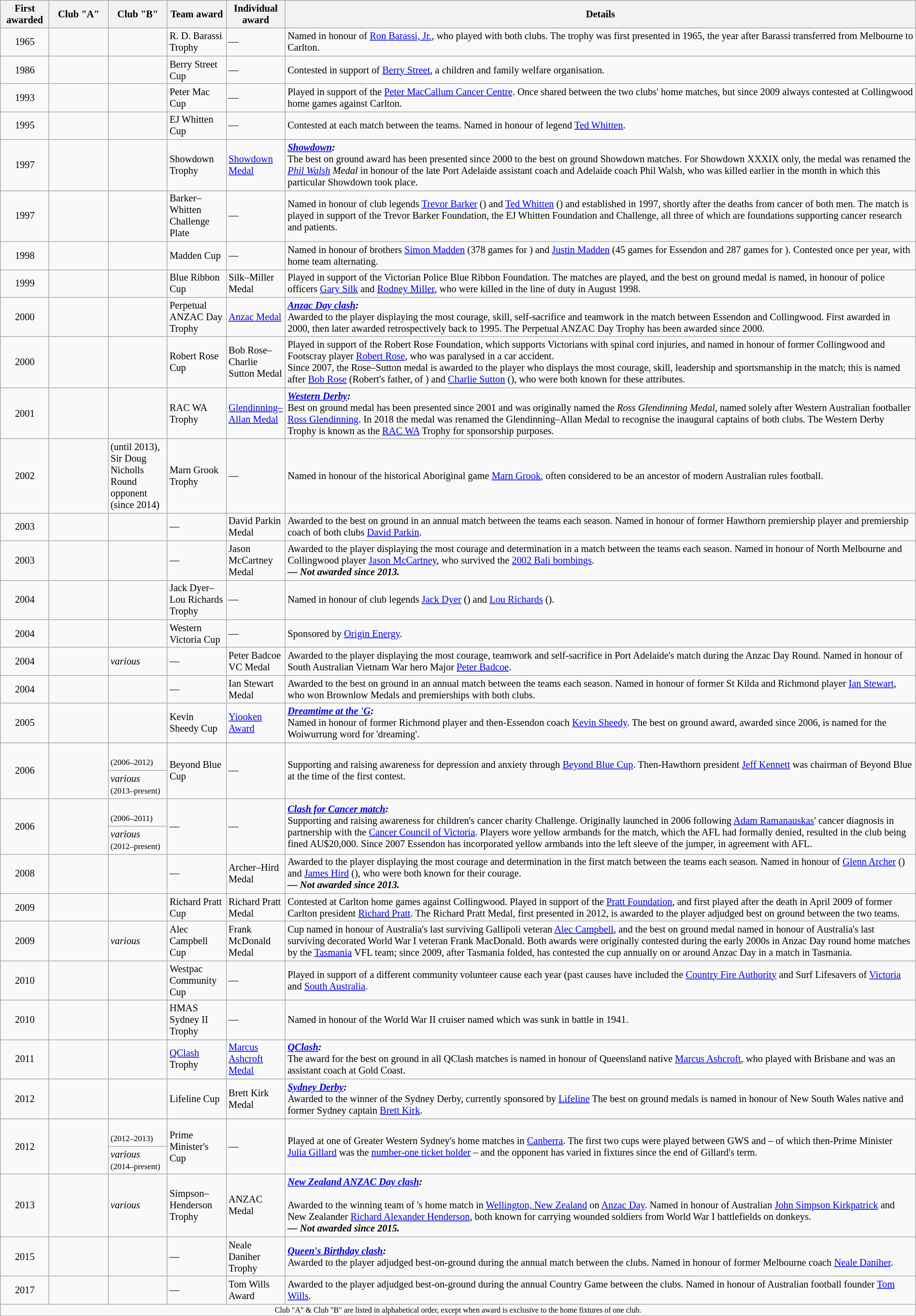<table class="wikitable sortable" style="text-align:left;width:100%;font-size:85%">
<tr>
<th class=unsortable align="center">First awarded</th>
<th width="75px">Club "A"</th>
<th width="75px">Club "B"</th>
<th class=unsortable width="75px">Team award</th>
<th class=unsortable width="75px">Individual award</th>
<th class=unsortable>Details</th>
</tr>
<tr>
<td align="center">1965</td>
<td></td>
<td></td>
<td>R. D. Barassi Trophy</td>
<td>—</td>
<td>Named in honour of <a href='#'>Ron Barassi, Jr.</a>, who played with both clubs. The trophy was first presented in 1965, the year after Barassi transferred from Melbourne to Carlton.</td>
</tr>
<tr>
<td align="center">1986</td>
<td></td>
<td></td>
<td>Berry Street Cup</td>
<td>—</td>
<td>Contested in support of <a href='#'>Berry Street</a>, a children and family welfare organisation.</td>
</tr>
<tr>
<td align="center">1993</td>
<td></td>
<td></td>
<td>Peter Mac Cup</td>
<td>—</td>
<td>Played in support of the <a href='#'>Peter MacCallum Cancer Centre</a>. Once shared between the two clubs' home matches, but since 2009 always contested at Collingwood home games against Carlton.</td>
</tr>
<tr>
<td align="center">1995</td>
<td></td>
<td></td>
<td>EJ Whitten Cup</td>
<td>—</td>
<td>Contested at each match between the teams. Named in honour of  legend <a href='#'>Ted Whitten</a>.</td>
</tr>
<tr>
<td align="center">1997</td>
<td></td>
<td></td>
<td>Showdown Trophy</td>
<td><a href='#'>Showdown Medal</a></td>
<td><strong><em><a href='#'>Showdown</a>:</em></strong><br>The best on ground award has been presented since 2000 to the best on ground Showdown matches. For Showdown XXXIX only, the medal was renamed the <em><a href='#'>Phil Walsh</a> Medal</em> in honour of the late Port Adelaide assistant coach and Adelaide coach Phil Walsh, who was killed earlier in the month in which this particular Showdown took place.</td>
</tr>
<tr>
<td align="center">1997</td>
<td></td>
<td></td>
<td>Barker–Whitten Challenge Plate</td>
<td>—</td>
<td>Named in honour of club legends <a href='#'>Trevor Barker</a> () and <a href='#'>Ted Whitten</a> () and established in 1997, shortly after the deaths from cancer of both men. The match is played in support of the Trevor Barker Foundation, the EJ Whitten Foundation and Challenge, all three of which are foundations supporting cancer research and patients.</td>
</tr>
<tr>
<td align="center">1998</td>
<td></td>
<td></td>
<td>Madden Cup</td>
<td>—</td>
<td>Named in honour of brothers <a href='#'>Simon Madden</a> (378 games for ) and <a href='#'>Justin Madden</a> (45 games for Essendon and 287 games for ). Contested once per year, with home team alternating.</td>
</tr>
<tr>
<td align="center">1999</td>
<td></td>
<td></td>
<td>Blue Ribbon Cup</td>
<td>Silk–Miller Medal</td>
<td>Played in support of the Victorian Police Blue Ribbon Foundation. The matches are played, and the best on ground medal is named, in honour of police officers <a href='#'>Gary Silk</a> and <a href='#'>Rodney Miller</a>, who were killed in the line of duty in August 1998.</td>
</tr>
<tr>
<td align="center">2000</td>
<td></td>
<td></td>
<td>Perpetual ANZAC Day Trophy</td>
<td><a href='#'>Anzac Medal</a></td>
<td><strong><em><a href='#'>Anzac Day clash</a>:</em></strong><br>Awarded to the player displaying the most courage, skill, self-sacrifice and teamwork in the match between Essendon and Collingwood. First awarded in 2000, then later awarded retrospectively back to 1995. The Perpetual ANZAC Day Trophy has been awarded since 2000.</td>
</tr>
<tr id="Robert Rose Cup">
<td align="center">2000</td>
<td></td>
<td></td>
<td>Robert Rose Cup</td>
<td>Bob Rose–Charlie Sutton Medal</td>
<td>Played in support of the Robert Rose Foundation, which supports Victorians with spinal cord injuries, and named in honour of former Collingwood and Footscray player <a href='#'>Robert Rose</a>, who was paralysed in a car accident. <br>Since 2007, the Rose–Sutton medal is awarded to the player who displays the most courage, skill, leadership and sportsmanship in the match; this is named after <a href='#'>Bob Rose</a> (Robert's father, of ) and <a href='#'>Charlie Sutton</a> (), who were both known for these attributes.</td>
</tr>
<tr>
<td align="center">2001</td>
<td></td>
<td></td>
<td>RAC WA Trophy</td>
<td><a href='#'>Glendinning–Allan Medal</a></td>
<td><strong><em><a href='#'>Western Derby</a>:</em></strong><br>Best on ground medal has been presented since 2001 and was originally named the <em>Ross Glendinning Medal</em>, named solely after Western Australian footballer <a href='#'>Ross Glendinning</a>. In 2018 the medal was renamed the Glendinning–Allan Medal to recognise the inaugural captains of both clubs. The Western Derby Trophy is known as the <a href='#'>RAC WA</a> Trophy for sponsorship purposes.</td>
</tr>
<tr>
<td align="center">2002</td>
<td></td>
<td> (until 2013), Sir Doug Nicholls Round opponent (since 2014)</td>
<td>Marn Grook Trophy</td>
<td>—</td>
<td>Named in honour of the historical Aboriginal game <a href='#'>Marn Grook</a>, often considered to be an ancestor of modern Australian rules football.</td>
</tr>
<tr>
<td align="center">2003</td>
<td></td>
<td></td>
<td>—</td>
<td>David Parkin Medal</td>
<td>Awarded to the best on ground in an annual match between the teams each season. Named in honour of former Hawthorn premiership player and premiership coach of both clubs <a href='#'>David Parkin</a>.</td>
</tr>
<tr>
<td align="center">2003</td>
<td></td>
<td></td>
<td>—</td>
<td>Jason McCartney Medal</td>
<td>Awarded to the player displaying the most courage and determination in a match between the teams each season. Named in honour of North Melbourne and Collingwood player <a href='#'>Jason McCartney</a>, who survived the <a href='#'>2002 Bali bombings</a>.<br><strong><em>— Not awarded since 2013.</em></strong></td>
</tr>
<tr>
<td align="center">2004</td>
<td></td>
<td></td>
<td>Jack Dyer–Lou Richards Trophy</td>
<td>—</td>
<td>Named in honour of club legends <a href='#'>Jack Dyer</a> () and <a href='#'>Lou Richards</a> ().</td>
</tr>
<tr>
<td align="center">2004</td>
<td></td>
<td></td>
<td>Western Victoria Cup</td>
<td>—</td>
<td>Sponsored by <a href='#'>Origin Energy</a>.</td>
</tr>
<tr>
<td align="center">2004</td>
<td></td>
<td><em>various</em></td>
<td>—</td>
<td>Peter Badcoe VC Medal</td>
<td>Awarded to the player displaying the most courage, teamwork and self-sacrifice in Port Adelaide's match during the Anzac Day Round. Named in honour of South Australian Vietnam War hero Major <a href='#'>Peter Badcoe</a>.</td>
</tr>
<tr>
<td align="center">2004</td>
<td></td>
<td></td>
<td>—</td>
<td>Ian Stewart Medal</td>
<td>Awarded to the best on ground in an annual match between the teams each season. Named in honour of former St Kilda and Richmond player <a href='#'>Ian Stewart</a>, who won Brownlow Medals and premierships with both clubs.</td>
</tr>
<tr>
<td align="center">2005</td>
<td></td>
<td></td>
<td>Kevin Sheedy Cup</td>
<td><a href='#'>Yiooken Award</a></td>
<td><strong><em><a href='#'>Dreamtime at the 'G</a>:</em></strong><br>Named in honour of former Richmond player and then-Essendon coach <a href='#'>Kevin Sheedy</a>. The best on ground award, awarded since 2006, is named for the Woiwurrung word for 'dreaming'.</td>
</tr>
<tr>
<td rowspan="2" align="center">2006</td>
<td rowspan="2"></td>
<td><br><small>(2006–2012)</small></td>
<td rowspan="2">Beyond Blue Cup</td>
<td rowspan="2">—</td>
<td rowspan="2">Supporting and raising awareness for depression and anxiety through <a href='#'>Beyond Blue Cup</a>. Then-Hawthorn president <a href='#'>Jeff Kennett</a> was chairman of Beyond Blue at the time of the first contest.</td>
</tr>
<tr>
<td><em>various</em><br><small>(2013–present)</small></td>
</tr>
<tr>
<td rowspan="2" align="center">2006</td>
<td rowspan="2"></td>
<td><br><small>(2006–2011)</small></td>
<td rowspan="2">—</td>
<td rowspan="2">—</td>
<td rowspan="2"><strong><em><a href='#'>Clash for Cancer match</a>:</em></strong><br>Supporting and raising awareness for children's cancer charity Challenge. Originally launched in 2006 following <a href='#'>Adam Ramanauskas</a>' cancer diagnosis in partnership with the <a href='#'>Cancer Council of Victoria</a>. Players wore yellow armbands for the match, which the AFL had formally denied, resulted in the club being fined AU$20,000. Since 2007 Essendon has incorporated yellow armbands into the left sleeve of the jumper, in agreement with AFL.</td>
</tr>
<tr>
<td><em>various</em><br><small>(2012–present)</small></td>
</tr>
<tr>
<td align="center">2008</td>
<td></td>
<td></td>
<td>—</td>
<td>Archer–Hird Medal</td>
<td>Awarded to the player displaying the most courage and determination in the first match between the teams each season. Named in honour of <a href='#'>Glenn Archer</a> () and <a href='#'>James Hird</a> (), who were both known for their courage.<br><strong><em>— Not awarded since 2013.</em></strong></td>
</tr>
<tr>
<td align="center">2009</td>
<td></td>
<td></td>
<td>Richard Pratt Cup</td>
<td>Richard Pratt Medal</td>
<td>Contested at Carlton home games against Collingwood. Played in support of the <a href='#'>Pratt Foundation</a>, and first played after the death in April 2009 of former Carlton president <a href='#'>Richard Pratt</a>. The Richard Pratt Medal, first presented in 2012, is awarded to the player adjudged best on ground between the two teams.</td>
</tr>
<tr>
<td align="center">2009</td>
<td></td>
<td><em>various</em></td>
<td>Alec Campbell Cup</td>
<td>Frank McDonald Medal</td>
<td>Cup named in honour of Australia's last surviving Gallipoli veteran <a href='#'>Alec Campbell</a>, and the best on ground medal named in honour of Australia's last surviving decorated World War I veteran Frank MacDonald. Both awards were originally contested during the early 2000s in Anzac Day round home matches by the <a href='#'>Tasmania</a> VFL team; since 2009, after Tasmania folded,  has contested the cup annually on or around Anzac Day in a match in Tasmania.</td>
</tr>
<tr>
<td align="center">2010</td>
<td></td>
<td></td>
<td>Westpac Community Cup</td>
<td>—</td>
<td>Played in support of a different community volunteer cause each year (past causes have included the <a href='#'>Country Fire Authority</a> and Surf Lifesavers of <a href='#'>Victoria</a> and <a href='#'>South Australia</a>.</td>
</tr>
<tr>
<td align="center">2010</td>
<td></td>
<td></td>
<td>HMAS Sydney II Trophy</td>
<td>—</td>
<td>Named in honour of the World War II cruiser named  which was sunk in battle in 1941.</td>
</tr>
<tr>
<td align="center">2011</td>
<td></td>
<td></td>
<td><a href='#'>QClash</a> Trophy</td>
<td><a href='#'>Marcus Ashcroft Medal</a></td>
<td><strong><em><a href='#'>QClash</a>:</em></strong><br>The award for the best on ground in all QClash matches is named in honour of Queensland native <a href='#'>Marcus Ashcroft</a>, who played with Brisbane and was an assistant coach at Gold Coast.</td>
</tr>
<tr>
<td align="center">2012</td>
<td></td>
<td></td>
<td>Lifeline Cup</td>
<td>Brett Kirk Medal</td>
<td><strong><em><a href='#'>Sydney Derby</a>:</em></strong><br>Awarded to the winner of the Sydney Derby, currently sponsored by <a href='#'>Lifeline</a> The best on ground medals is named in honour of New South Wales native and former Sydney captain <a href='#'>Brett Kirk</a>.</td>
</tr>
<tr>
<td rowspan="2" align="center">2012</td>
<td rowspan="2"></td>
<td><br><small>(2012–2013)</small></td>
<td rowspan="2">Prime Minister's Cup</td>
<td rowspan="2">—</td>
<td rowspan="2">Played at one of Greater Western Sydney's home matches in <a href='#'>Canberra</a>. The first two cups were played between GWS and  – of which then-Prime Minister <a href='#'>Julia Gillard</a> was the <a href='#'>number-one ticket holder</a> – and the opponent has varied in fixtures since the end of Gillard's term.</td>
</tr>
<tr>
<td><em>various</em><br><small>(2014–present)</small></td>
</tr>
<tr>
<td align="center">2013</td>
<td></td>
<td><em>various</em></td>
<td>Simpson–Henderson Trophy</td>
<td>ANZAC Medal</td>
<td><strong><em><a href='#'>New Zealand ANZAC Day clash</a>:</em></strong><br><br>Awarded to the winning team of 's home match in <a href='#'>Wellington, New Zealand</a> on <a href='#'>Anzac Day</a>. Named in honour of Australian <a href='#'>John Simpson Kirkpatrick</a> and New Zealander <a href='#'>Richard Alexander Henderson</a>, both known for carrying wounded soldiers from World War I battlefields on donkeys.<br><strong><em>— Not awarded since 2015.</em></strong></td>
</tr>
<tr>
<td align="center">2015</td>
<td></td>
<td></td>
<td>—</td>
<td>Neale Daniher Trophy</td>
<td><strong><em><a href='#'>Queen's Birthday clash</a>:</em></strong><br> Awarded to the player adjudged best-on-ground during the annual match between the clubs. Named in honour of former Melbourne coach <a href='#'>Neale Daniher</a>.</td>
</tr>
<tr>
<td align="center">2017</td>
<td></td>
<td></td>
<td>—</td>
<td>Tom Wills Award</td>
<td>Awarded to the player adjudged best-on-ground during the annual Country Game between the clubs. Named in honour of Australian football founder <a href='#'>Tom Wills</a>.</td>
</tr>
<tr class="sortbottom">
<td colspan="12" style="font-size:8pt;text-align:center">Club "A" & Club "B" are listed in alphabetical order, except when award is exclusive to the home fixtures of one club.</td>
</tr>
</table>
